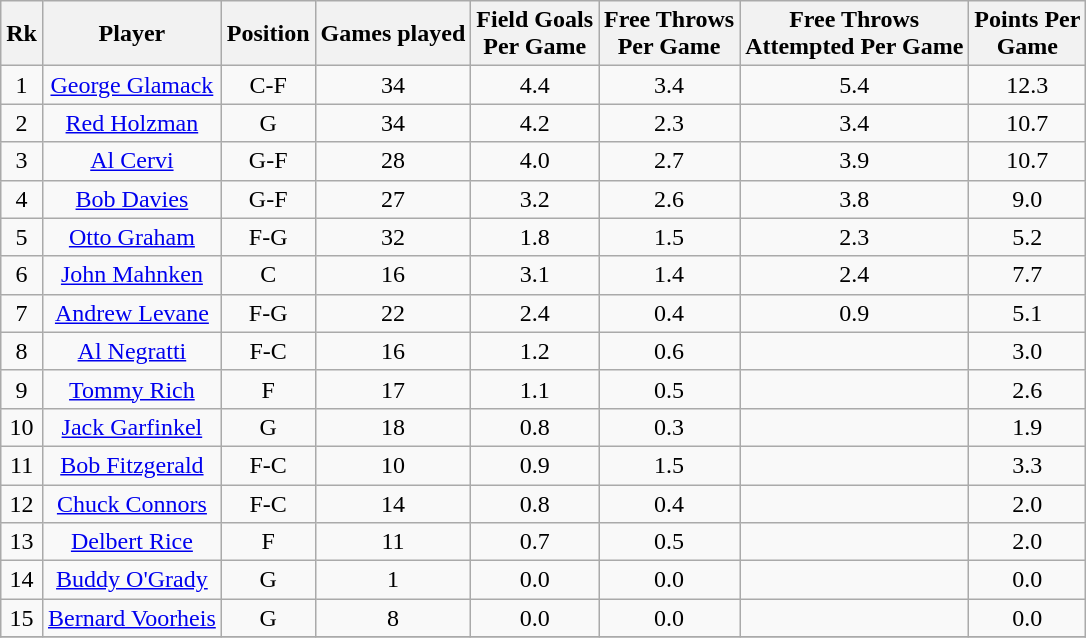<table class="wikitable" style="text-align: center;">
<tr>
<th>Rk</th>
<th>Player</th>
<th>Position</th>
<th>Games played</th>
<th>Field Goals<br>Per Game</th>
<th>Free Throws<br>Per Game</th>
<th>Free Throws<br>Attempted Per Game</th>
<th>Points Per<br>Game</th>
</tr>
<tr>
<td>1</td>
<td><a href='#'>George Glamack</a></td>
<td>C-F</td>
<td>34</td>
<td>4.4</td>
<td>3.4</td>
<td>5.4</td>
<td>12.3</td>
</tr>
<tr>
<td>2</td>
<td><a href='#'>Red Holzman</a></td>
<td>G</td>
<td>34</td>
<td>4.2</td>
<td>2.3</td>
<td>3.4</td>
<td>10.7</td>
</tr>
<tr>
<td>3</td>
<td><a href='#'>Al Cervi</a></td>
<td>G-F</td>
<td>28</td>
<td>4.0</td>
<td>2.7</td>
<td>3.9</td>
<td>10.7</td>
</tr>
<tr>
<td>4</td>
<td><a href='#'>Bob Davies</a></td>
<td>G-F</td>
<td>27</td>
<td>3.2</td>
<td>2.6</td>
<td>3.8</td>
<td>9.0</td>
</tr>
<tr>
<td>5</td>
<td><a href='#'>Otto Graham</a></td>
<td>F-G</td>
<td>32</td>
<td>1.8</td>
<td>1.5</td>
<td>2.3</td>
<td>5.2</td>
</tr>
<tr>
<td>6</td>
<td><a href='#'>John Mahnken</a></td>
<td>C</td>
<td>16</td>
<td>3.1</td>
<td>1.4</td>
<td>2.4</td>
<td>7.7</td>
</tr>
<tr>
<td>7</td>
<td><a href='#'>Andrew Levane</a></td>
<td>F-G</td>
<td>22</td>
<td>2.4</td>
<td>0.4</td>
<td>0.9</td>
<td>5.1</td>
</tr>
<tr>
<td>8</td>
<td><a href='#'>Al Negratti</a></td>
<td>F-C</td>
<td>16</td>
<td>1.2</td>
<td>0.6</td>
<td></td>
<td>3.0</td>
</tr>
<tr>
<td>9</td>
<td><a href='#'>Tommy Rich</a></td>
<td>F</td>
<td>17</td>
<td>1.1</td>
<td>0.5</td>
<td></td>
<td>2.6</td>
</tr>
<tr>
<td>10</td>
<td><a href='#'>Jack Garfinkel</a></td>
<td>G</td>
<td>18</td>
<td>0.8</td>
<td>0.3</td>
<td></td>
<td>1.9</td>
</tr>
<tr>
<td>11</td>
<td><a href='#'>Bob Fitzgerald</a></td>
<td>F-C</td>
<td>10</td>
<td>0.9</td>
<td>1.5</td>
<td></td>
<td>3.3</td>
</tr>
<tr>
<td>12</td>
<td><a href='#'>Chuck Connors</a></td>
<td>F-C</td>
<td>14</td>
<td>0.8</td>
<td>0.4</td>
<td></td>
<td>2.0</td>
</tr>
<tr>
<td>13</td>
<td><a href='#'>Delbert Rice</a></td>
<td>F</td>
<td>11</td>
<td>0.7</td>
<td>0.5</td>
<td></td>
<td>2.0</td>
</tr>
<tr>
<td>14</td>
<td><a href='#'>Buddy O'Grady</a></td>
<td>G</td>
<td>1</td>
<td>0.0</td>
<td>0.0</td>
<td></td>
<td>0.0</td>
</tr>
<tr>
<td>15</td>
<td><a href='#'>Bernard Voorheis</a></td>
<td>G</td>
<td>8</td>
<td>0.0</td>
<td>0.0</td>
<td></td>
<td>0.0</td>
</tr>
<tr>
</tr>
</table>
